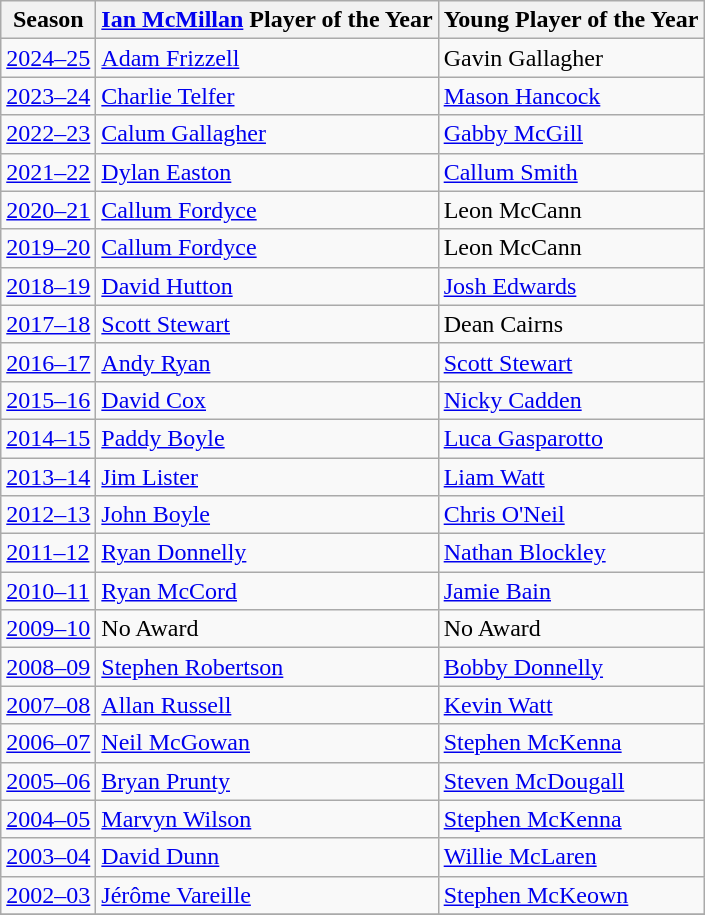<table class="wikitable">
<tr>
<th>Season</th>
<th><a href='#'>Ian McMillan</a> Player of the Year</th>
<th>Young Player of the Year</th>
</tr>
<tr>
<td><a href='#'>2024–25</a></td>
<td><a href='#'>Adam Frizzell</a></td>
<td>Gavin Gallagher</td>
</tr>
<tr>
<td><a href='#'>2023–24</a></td>
<td><a href='#'>Charlie Telfer</a></td>
<td><a href='#'>Mason Hancock</a></td>
</tr>
<tr>
<td><a href='#'>2022–23</a></td>
<td><a href='#'>Calum Gallagher</a></td>
<td><a href='#'>Gabby McGill</a></td>
</tr>
<tr>
<td><a href='#'>2021–22</a></td>
<td><a href='#'>Dylan Easton</a></td>
<td><a href='#'>Callum Smith</a></td>
</tr>
<tr>
<td><a href='#'>2020–21</a></td>
<td><a href='#'>Callum Fordyce</a></td>
<td>Leon McCann</td>
</tr>
<tr>
<td><a href='#'>2019–20</a></td>
<td><a href='#'>Callum Fordyce</a></td>
<td>Leon McCann</td>
</tr>
<tr>
<td><a href='#'>2018–19</a></td>
<td><a href='#'>David Hutton</a></td>
<td><a href='#'>Josh Edwards</a></td>
</tr>
<tr>
<td><a href='#'>2017–18</a></td>
<td><a href='#'>Scott Stewart</a></td>
<td>Dean Cairns</td>
</tr>
<tr>
<td><a href='#'>2016–17</a></td>
<td><a href='#'>Andy Ryan</a></td>
<td><a href='#'>Scott Stewart</a></td>
</tr>
<tr>
<td><a href='#'>2015–16</a></td>
<td><a href='#'>David Cox</a></td>
<td><a href='#'>Nicky Cadden</a></td>
</tr>
<tr>
<td><a href='#'>2014–15</a></td>
<td><a href='#'>Paddy Boyle</a></td>
<td><a href='#'>Luca Gasparotto</a></td>
</tr>
<tr>
<td><a href='#'>2013–14</a></td>
<td><a href='#'>Jim Lister</a></td>
<td><a href='#'>Liam Watt</a></td>
</tr>
<tr>
<td><a href='#'>2012–13</a></td>
<td><a href='#'>John Boyle</a></td>
<td><a href='#'>Chris O'Neil</a></td>
</tr>
<tr>
<td><a href='#'>2011–12</a></td>
<td><a href='#'>Ryan Donnelly</a></td>
<td><a href='#'>Nathan Blockley</a></td>
</tr>
<tr>
<td><a href='#'>2010–11</a></td>
<td><a href='#'>Ryan McCord</a></td>
<td><a href='#'>Jamie Bain</a></td>
</tr>
<tr>
<td><a href='#'>2009–10</a></td>
<td>No Award</td>
<td>No Award</td>
</tr>
<tr>
<td><a href='#'>2008–09</a></td>
<td><a href='#'>Stephen Robertson</a></td>
<td><a href='#'>Bobby Donnelly</a></td>
</tr>
<tr>
<td><a href='#'>2007–08</a></td>
<td><a href='#'>Allan Russell</a></td>
<td><a href='#'>Kevin Watt</a></td>
</tr>
<tr>
<td><a href='#'>2006–07</a></td>
<td><a href='#'>Neil McGowan</a></td>
<td><a href='#'>Stephen McKenna</a></td>
</tr>
<tr>
<td><a href='#'>2005–06</a></td>
<td><a href='#'>Bryan Prunty</a></td>
<td><a href='#'>Steven McDougall</a></td>
</tr>
<tr>
<td><a href='#'>2004–05</a></td>
<td><a href='#'>Marvyn Wilson</a></td>
<td><a href='#'>Stephen McKenna</a></td>
</tr>
<tr>
<td><a href='#'>2003–04</a></td>
<td><a href='#'>David Dunn</a></td>
<td><a href='#'>Willie McLaren</a></td>
</tr>
<tr>
<td><a href='#'>2002–03</a></td>
<td><a href='#'>Jérôme Vareille</a></td>
<td><a href='#'>Stephen McKeown</a></td>
</tr>
<tr>
</tr>
</table>
